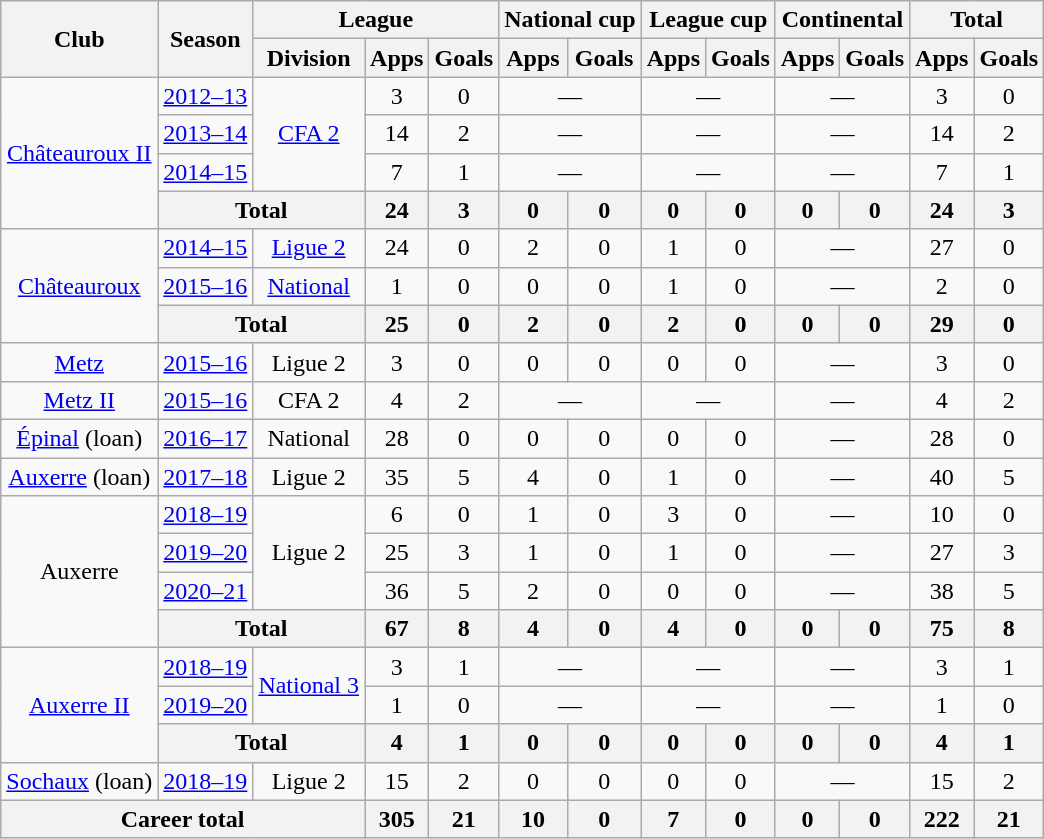<table class="wikitable" style="text-align:center">
<tr>
<th rowspan="2">Club</th>
<th rowspan="2">Season</th>
<th colspan="3">League</th>
<th colspan="2">National cup</th>
<th colspan="2">League cup</th>
<th colspan="2">Continental</th>
<th colspan="2">Total</th>
</tr>
<tr>
<th>Division</th>
<th>Apps</th>
<th>Goals</th>
<th>Apps</th>
<th>Goals</th>
<th>Apps</th>
<th>Goals</th>
<th>Apps</th>
<th>Goals</th>
<th>Apps</th>
<th>Goals</th>
</tr>
<tr>
<td rowspan="4"><a href='#'>Châteauroux II</a></td>
<td><a href='#'>2012–13</a></td>
<td rowspan="3"><a href='#'>CFA 2</a></td>
<td>3</td>
<td>0</td>
<td colspan="2">—</td>
<td colspan="2">—</td>
<td colspan="2">—</td>
<td>3</td>
<td>0</td>
</tr>
<tr>
<td><a href='#'>2013–14</a></td>
<td>14</td>
<td>2</td>
<td colspan="2">—</td>
<td colspan="2">—</td>
<td colspan="2">—</td>
<td>14</td>
<td>2</td>
</tr>
<tr>
<td><a href='#'>2014–15</a></td>
<td>7</td>
<td>1</td>
<td colspan="2">—</td>
<td colspan="2">—</td>
<td colspan="2">—</td>
<td>7</td>
<td>1</td>
</tr>
<tr>
<th colspan="2">Total</th>
<th>24</th>
<th>3</th>
<th>0</th>
<th>0</th>
<th>0</th>
<th>0</th>
<th>0</th>
<th>0</th>
<th>24</th>
<th>3</th>
</tr>
<tr>
<td rowspan="3"><a href='#'>Châteauroux</a></td>
<td><a href='#'>2014–15</a></td>
<td><a href='#'>Ligue 2</a></td>
<td>24</td>
<td>0</td>
<td>2</td>
<td>0</td>
<td>1</td>
<td>0</td>
<td colspan="2">—</td>
<td>27</td>
<td>0</td>
</tr>
<tr>
<td><a href='#'>2015–16</a></td>
<td><a href='#'>National</a></td>
<td>1</td>
<td>0</td>
<td>0</td>
<td>0</td>
<td>1</td>
<td>0</td>
<td colspan="2">—</td>
<td>2</td>
<td>0</td>
</tr>
<tr>
<th colspan="2">Total</th>
<th>25</th>
<th>0</th>
<th>2</th>
<th>0</th>
<th>2</th>
<th>0</th>
<th>0</th>
<th>0</th>
<th>29</th>
<th>0</th>
</tr>
<tr>
<td><a href='#'>Metz</a></td>
<td><a href='#'>2015–16</a></td>
<td>Ligue 2</td>
<td>3</td>
<td>0</td>
<td>0</td>
<td>0</td>
<td>0</td>
<td>0</td>
<td colspan="2">—</td>
<td>3</td>
<td>0</td>
</tr>
<tr>
<td><a href='#'>Metz II</a></td>
<td><a href='#'>2015–16</a></td>
<td>CFA 2</td>
<td>4</td>
<td>2</td>
<td colspan="2">—</td>
<td colspan="2">—</td>
<td colspan="2">—</td>
<td>4</td>
<td>2</td>
</tr>
<tr>
<td><a href='#'>Épinal</a> (loan)</td>
<td><a href='#'>2016–17</a></td>
<td>National</td>
<td>28</td>
<td>0</td>
<td>0</td>
<td>0</td>
<td>0</td>
<td>0</td>
<td colspan="2">—</td>
<td>28</td>
<td>0</td>
</tr>
<tr>
<td><a href='#'>Auxerre</a> (loan)</td>
<td><a href='#'>2017–18</a></td>
<td>Ligue 2</td>
<td>35</td>
<td>5</td>
<td>4</td>
<td>0</td>
<td>1</td>
<td>0</td>
<td colspan="2">—</td>
<td>40</td>
<td>5</td>
</tr>
<tr>
<td rowspan="4">Auxerre</td>
<td><a href='#'>2018–19</a></td>
<td rowspan="3">Ligue 2</td>
<td>6</td>
<td>0</td>
<td>1</td>
<td>0</td>
<td>3</td>
<td>0</td>
<td colspan="2">—</td>
<td>10</td>
<td>0</td>
</tr>
<tr>
<td><a href='#'>2019–20</a></td>
<td>25</td>
<td>3</td>
<td>1</td>
<td>0</td>
<td>1</td>
<td>0</td>
<td colspan="2">—</td>
<td>27</td>
<td>3</td>
</tr>
<tr>
<td><a href='#'>2020–21</a></td>
<td>36</td>
<td>5</td>
<td>2</td>
<td>0</td>
<td>0</td>
<td>0</td>
<td colspan="2">—</td>
<td>38</td>
<td>5</td>
</tr>
<tr>
<th colspan="2">Total</th>
<th>67</th>
<th>8</th>
<th>4</th>
<th>0</th>
<th>4</th>
<th>0</th>
<th>0</th>
<th>0</th>
<th>75</th>
<th>8</th>
</tr>
<tr>
<td rowspan="3"><a href='#'>Auxerre II</a></td>
<td><a href='#'>2018–19</a></td>
<td rowspan="2"><a href='#'>National 3</a></td>
<td>3</td>
<td>1</td>
<td colspan="2">—</td>
<td colspan="2">—</td>
<td colspan="2">—</td>
<td>3</td>
<td>1</td>
</tr>
<tr>
<td><a href='#'>2019–20</a></td>
<td>1</td>
<td>0</td>
<td colspan="2">—</td>
<td colspan="2">—</td>
<td colspan="2">—</td>
<td>1</td>
<td>0</td>
</tr>
<tr>
<th colspan="2">Total</th>
<th>4</th>
<th>1</th>
<th>0</th>
<th>0</th>
<th>0</th>
<th>0</th>
<th>0</th>
<th>0</th>
<th>4</th>
<th>1</th>
</tr>
<tr>
<td><a href='#'>Sochaux</a> (loan)</td>
<td><a href='#'>2018–19</a></td>
<td>Ligue 2</td>
<td>15</td>
<td>2</td>
<td>0</td>
<td>0</td>
<td>0</td>
<td>0</td>
<td colspan="2">—</td>
<td>15</td>
<td>2</td>
</tr>
<tr>
<th colspan="3">Career total</th>
<th>305</th>
<th>21</th>
<th>10</th>
<th>0</th>
<th>7</th>
<th>0</th>
<th>0</th>
<th>0</th>
<th>222</th>
<th>21</th>
</tr>
</table>
